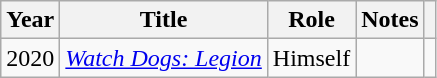<table class="wikitable sortable plainrowheaders">
<tr>
<th scope="col">Year</th>
<th scope="col">Title</th>
<th scope="col">Role</th>
<th scope="col" class="unsortable">Notes</th>
<th scope="col" class="unsortable"></th>
</tr>
<tr>
<td scope="row">2020</td>
<td scope="row"><em><a href='#'>Watch Dogs: Legion</a></em></td>
<td>Himself</td>
<td></td>
<td></td>
</tr>
</table>
